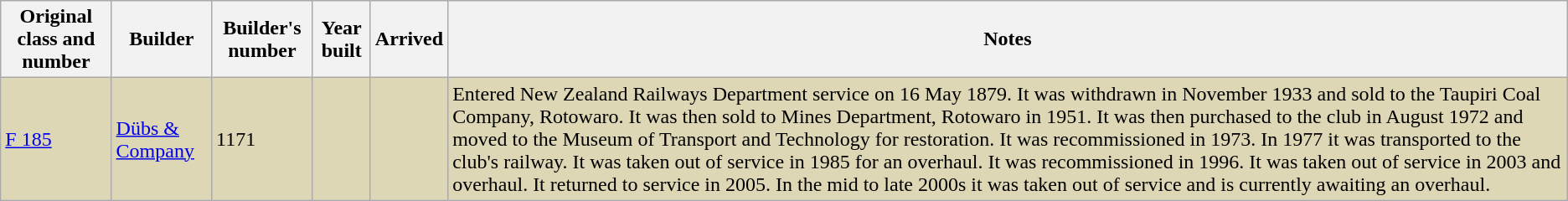<table class="sortable wikitable" border="1">
<tr>
<th>Original class and number</th>
<th>Builder</th>
<th>Builder's number</th>
<th>Year built</th>
<th>Arrived</th>
<th>Notes</th>
</tr>
<tr style="background:#DED7B6;">
<td><a href='#'>F 185</a></td>
<td><a href='#'>Dübs & Company</a></td>
<td>1171</td>
<td></td>
<td></td>
<td>Entered New Zealand Railways Department service on 16 May 1879. It was withdrawn in November 1933 and sold to the Taupiri Coal Company, Rotowaro. It was then sold to Mines Department, Rotowaro in 1951. It was then purchased to the club in August 1972 and moved to the Museum of Transport and Technology for restoration. It was recommissioned in 1973. In 1977 it was transported to the club's railway. It was taken out of service in 1985 for an overhaul. It was recommissioned in 1996. It was taken out of service in 2003 and overhaul. It returned to service in 2005. In the mid to late 2000s it was taken out of service and is currently awaiting an overhaul.</td>
</tr>
</table>
